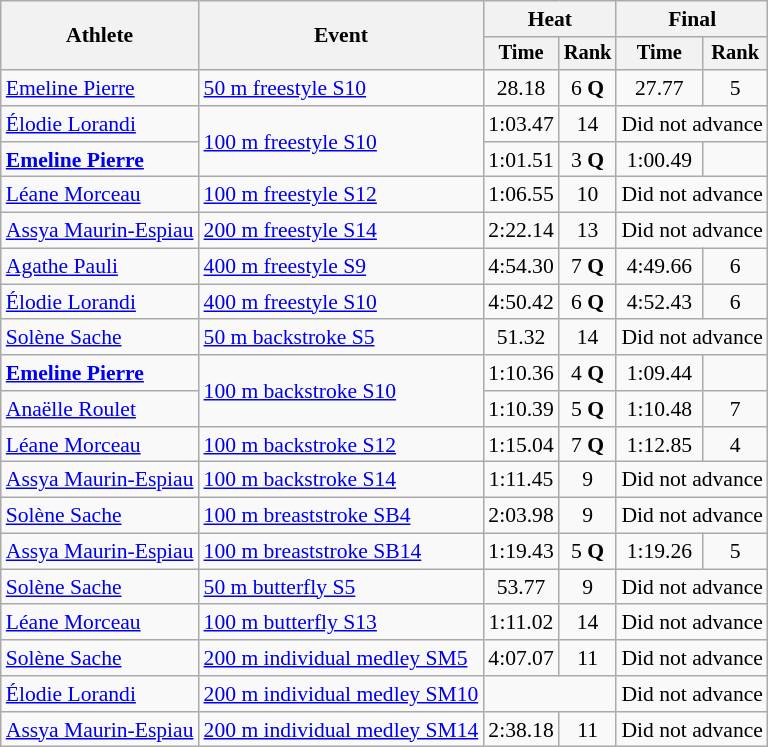<table class=wikitable style=font-size:90%;text-align:center>
<tr>
<th rowspan=2>Athlete</th>
<th rowspan=2>Event</th>
<th colspan=2>Heat</th>
<th colspan=2>Final</th>
</tr>
<tr style=font-size:95%>
<th>Time</th>
<th>Rank</th>
<th>Time</th>
<th>Rank</th>
</tr>
<tr align=center>
<td align=left><a href='#'>Emeline Pierre</a></td>
<td align=left><a href='#'>50 m freestyle S10</a></td>
<td>28.18</td>
<td>6 <strong>Q</strong></td>
<td>27.77</td>
<td>5</td>
</tr>
<tr align=center>
<td align=left><a href='#'>Élodie Lorandi</a></td>
<td align=left rowspan=2><a href='#'>100 m freestyle S10</a></td>
<td>1:03.47</td>
<td>14</td>
<td colspan=2>Did not advance</td>
</tr>
<tr align=center>
<td align=left><strong><a href='#'>Emeline Pierre</a></strong></td>
<td>1:01.51</td>
<td>3 <strong>Q</strong></td>
<td>1:00.49</td>
<td></td>
</tr>
<tr align=center>
<td align=left><a href='#'>Léane Morceau</a></td>
<td align=left><a href='#'>100 m freestyle S12</a></td>
<td>1:06.55</td>
<td>10</td>
<td colspan=2>Did not advance</td>
</tr>
<tr align=center>
<td align=left><a href='#'>Assya Maurin-Espiau</a></td>
<td align=left><a href='#'>200 m freestyle S14</a></td>
<td>2:22.14</td>
<td>13</td>
<td colspan=2>Did not advance</td>
</tr>
<tr align=center>
<td align=left><a href='#'>Agathe Pauli</a></td>
<td align=left><a href='#'>400 m freestyle S9</a></td>
<td>4:54.30</td>
<td>7 <strong>Q</strong></td>
<td>4:49.66</td>
<td>6</td>
</tr>
<tr align=center>
<td align=left><a href='#'>Élodie Lorandi</a></td>
<td align=left><a href='#'>400 m freestyle S10</a></td>
<td>4:50.42</td>
<td>6 <strong>Q</strong></td>
<td>4:52.43</td>
<td>6</td>
</tr>
<tr align=center>
<td align=left><a href='#'>Solène Sache</a></td>
<td align=left><a href='#'>50 m backstroke S5</a></td>
<td>51.32</td>
<td>14</td>
<td colspan=2>Did not advance</td>
</tr>
<tr align=center>
<td align=left><strong><a href='#'>Emeline Pierre</a></strong></td>
<td align=left rowspan=2><a href='#'>100 m backstroke S10</a></td>
<td>1:10.36</td>
<td>4 <strong>Q</strong></td>
<td>1:09.44</td>
<td></td>
</tr>
<tr align=center>
<td align=left><a href='#'>Anaëlle Roulet</a></td>
<td>1:10.39</td>
<td>5 <strong>Q</strong></td>
<td>1:10.48</td>
<td>7</td>
</tr>
<tr align=center>
<td align=left><a href='#'>Léane Morceau</a></td>
<td align=left><a href='#'>100 m backstroke S12</a></td>
<td>1:15.04</td>
<td>7 <strong>Q</strong></td>
<td>1:12.85</td>
<td>4</td>
</tr>
<tr align=center>
<td align=left><a href='#'>Assya Maurin-Espiau</a></td>
<td align=left><a href='#'>100 m backstroke S14</a></td>
<td>1:11.45</td>
<td>9</td>
<td colspan=2>Did not advance</td>
</tr>
<tr align=center>
<td align=left><a href='#'>Solène Sache</a></td>
<td align=left><a href='#'>100 m breaststroke SB4</a></td>
<td>2:03.98</td>
<td>9</td>
<td colspan=2>Did not advance</td>
</tr>
<tr align=center>
<td align=left><a href='#'>Assya Maurin-Espiau</a></td>
<td align=left><a href='#'>100 m breaststroke SB14</a></td>
<td>1:19.43</td>
<td>5 <strong>Q</strong></td>
<td>1:19.26</td>
<td>5</td>
</tr>
<tr align=center>
<td align=left><a href='#'>Solène Sache</a></td>
<td align=left><a href='#'>50 m butterfly S5</a></td>
<td>53.77</td>
<td>9</td>
<td colspan=2>Did not advance</td>
</tr>
<tr align=center>
<td align=left><a href='#'>Léane Morceau</a></td>
<td align=left><a href='#'>100 m butterfly S13</a></td>
<td>1:11.02</td>
<td>14</td>
<td colspan=2>Did not advance</td>
</tr>
<tr align=center>
<td align=left><a href='#'>Solène Sache</a></td>
<td align=left><a href='#'>200 m individual medley SM5</a></td>
<td>4:07.07</td>
<td>11</td>
<td colspan=2>Did not advance</td>
</tr>
<tr align=center>
<td align=left><a href='#'>Élodie Lorandi</a></td>
<td align=left><a href='#'>200 m individual medley SM10</a></td>
<td colspan=2></td>
<td colspan=2>Did not advance</td>
</tr>
<tr align=center>
<td align=left><a href='#'>Assya Maurin-Espiau</a></td>
<td align=left><a href='#'>200 m individual medley SM14</a></td>
<td>2:38.18</td>
<td>11</td>
<td colspan=2>Did not advance</td>
</tr>
</table>
